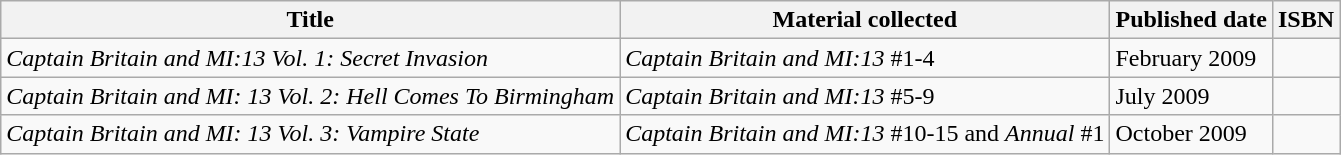<table class="wikitable">
<tr>
<th>Title</th>
<th>Material collected</th>
<th>Published date</th>
<th>ISBN</th>
</tr>
<tr>
<td><em>Captain Britain and MI:13 Vol. 1: Secret Invasion</em></td>
<td><em>Captain Britain and MI:13</em> #1-4</td>
<td>February 2009</td>
<td></td>
</tr>
<tr>
<td><em>Captain Britain and MI: 13 Vol. 2: Hell Comes To Birmingham</em></td>
<td><em>Captain Britain and MI:13</em> #5-9</td>
<td>July 2009</td>
<td></td>
</tr>
<tr>
<td><em>Captain Britain and MI: 13 Vol. 3: Vampire State</em></td>
<td><em>Captain Britain and MI:13</em> #10-15 and <em>Annual</em> #1</td>
<td>October 2009</td>
<td></td>
</tr>
</table>
